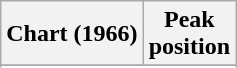<table class="wikitable">
<tr>
<th align="left">Chart (1966)</th>
<th style="text-align:center;">Peak<br>position</th>
</tr>
<tr>
</tr>
<tr>
</tr>
</table>
